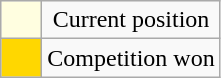<table class="wikitable" style="text-align:center">
<tr>
<td width="20px" bgcolor="#fffee0"></td>
<td>Current position</td>
</tr>
<tr>
<td width="20px" bgcolor="gold"></td>
<td>Competition won</td>
</tr>
</table>
